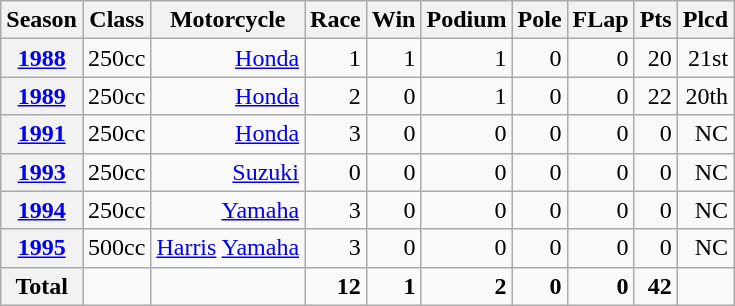<table class="wikitable" style=text-align:right>
<tr>
<th>Season</th>
<th>Class</th>
<th>Motorcycle</th>
<th>Race</th>
<th>Win</th>
<th>Podium</th>
<th>Pole</th>
<th>FLap</th>
<th>Pts</th>
<th>Plcd</th>
</tr>
<tr>
<th><a href='#'>1988</a></th>
<td>250cc</td>
<td><a href='#'>Honda</a></td>
<td>1</td>
<td>1</td>
<td>1</td>
<td>0</td>
<td>0</td>
<td>20</td>
<td>21st</td>
</tr>
<tr>
<th><a href='#'>1989</a></th>
<td>250cc</td>
<td><a href='#'>Honda</a></td>
<td>2</td>
<td>0</td>
<td>1</td>
<td>0</td>
<td>0</td>
<td>22</td>
<td>20th</td>
</tr>
<tr>
<th><a href='#'>1991</a></th>
<td>250cc</td>
<td><a href='#'>Honda</a></td>
<td>3</td>
<td>0</td>
<td>0</td>
<td>0</td>
<td>0</td>
<td>0</td>
<td>NC</td>
</tr>
<tr>
<th><a href='#'>1993</a></th>
<td>250cc</td>
<td><a href='#'>Suzuki</a></td>
<td>0</td>
<td>0</td>
<td>0</td>
<td>0</td>
<td>0</td>
<td>0</td>
<td>NC</td>
</tr>
<tr>
<th><a href='#'>1994</a></th>
<td>250cc</td>
<td><a href='#'>Yamaha</a></td>
<td>3</td>
<td>0</td>
<td>0</td>
<td>0</td>
<td>0</td>
<td>0</td>
<td>NC</td>
</tr>
<tr>
<th><a href='#'>1995</a></th>
<td>500cc</td>
<td><a href='#'>Harris</a> <a href='#'>Yamaha</a></td>
<td>3</td>
<td>0</td>
<td>0</td>
<td>0</td>
<td>0</td>
<td>0</td>
<td>NC</td>
</tr>
<tr>
<th>Total</th>
<td></td>
<td></td>
<td><strong>12</strong></td>
<td><strong>1</strong></td>
<td><strong>2</strong></td>
<td><strong>0</strong></td>
<td><strong>0</strong></td>
<td><strong>42</strong></td>
<td></td>
</tr>
</table>
